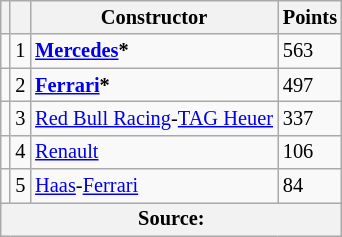<table class="wikitable" style="font-size: 85%;">
<tr>
<th></th>
<th></th>
<th>Constructor</th>
<th>Points</th>
</tr>
<tr>
<td align="left"></td>
<td align="center">1</td>
<td> <strong><a href='#'>Mercedes</a>*</strong></td>
<td>563</td>
</tr>
<tr>
<td align="left"></td>
<td align="center">2</td>
<td> <strong><a href='#'>Ferrari</a>*</strong></td>
<td>497</td>
</tr>
<tr>
<td align="left"></td>
<td align="center">3</td>
<td> <a href='#'>Red Bull Racing</a>-<a href='#'>TAG Heuer</a></td>
<td>337</td>
</tr>
<tr>
<td align="left"></td>
<td align="center">4</td>
<td> <a href='#'>Renault</a></td>
<td>106</td>
</tr>
<tr>
<td align="left"></td>
<td align="center">5</td>
<td> <a href='#'>Haas</a>-<a href='#'>Ferrari</a></td>
<td>84</td>
</tr>
<tr>
<th colspan=4>Source:</th>
</tr>
</table>
